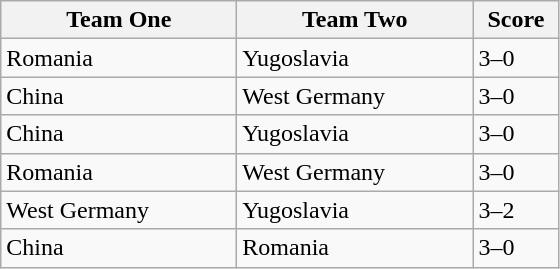<table class="wikitable">
<tr>
<th width=150>Team One</th>
<th width=150>Team Two</th>
<th width=50>Score</th>
</tr>
<tr>
<td>Romania</td>
<td>Yugoslavia</td>
<td>3–0</td>
</tr>
<tr>
<td>China</td>
<td>West Germany</td>
<td>3–0</td>
</tr>
<tr>
<td>China</td>
<td>Yugoslavia</td>
<td>3–0</td>
</tr>
<tr>
<td>Romania</td>
<td>West Germany</td>
<td>3–0</td>
</tr>
<tr>
<td>West Germany</td>
<td>Yugoslavia</td>
<td>3–2</td>
</tr>
<tr>
<td>China</td>
<td>Romania</td>
<td>3–0</td>
</tr>
</table>
